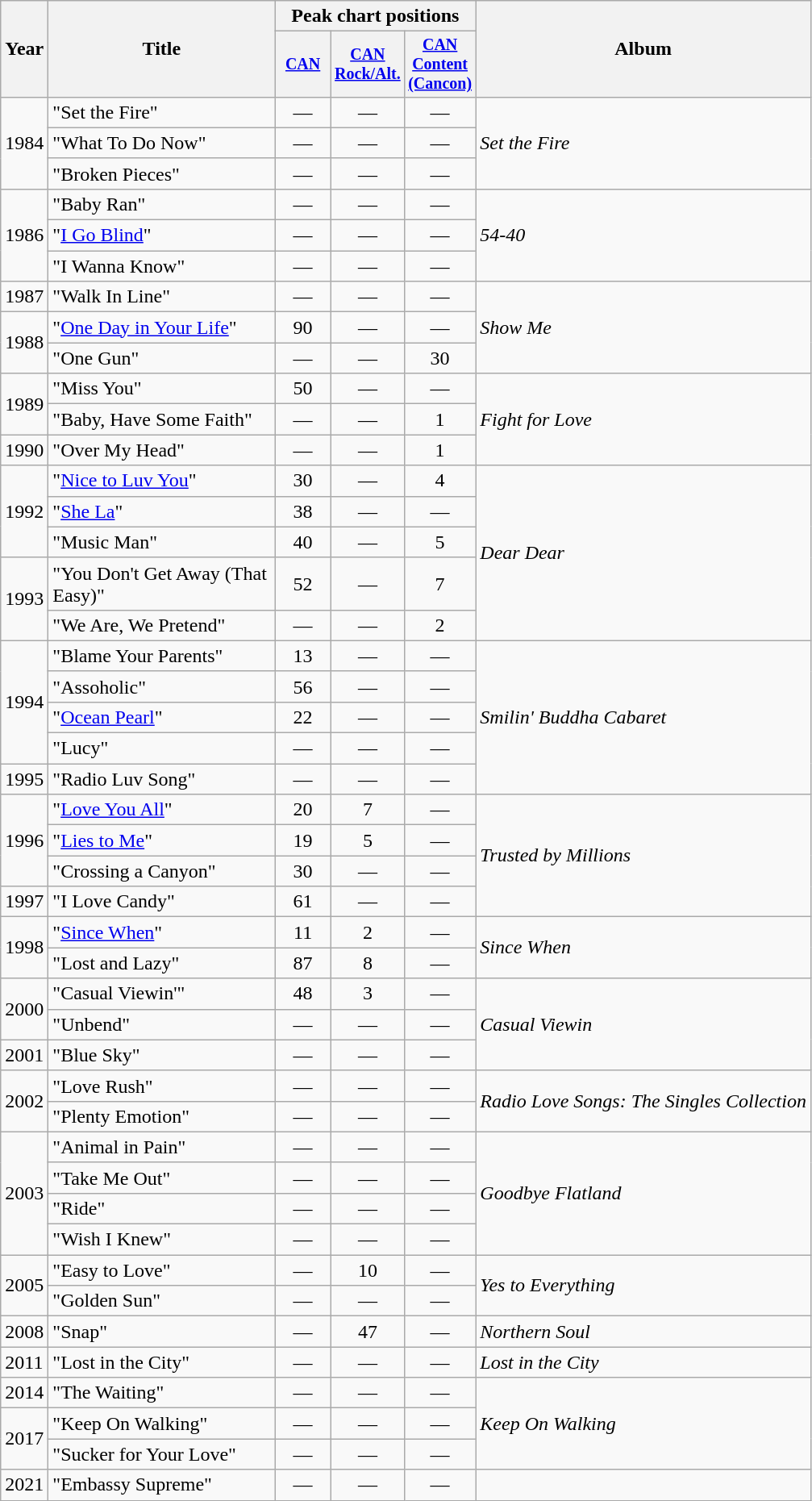<table class="wikitable">
<tr>
<th rowspan="2">Year</th>
<th rowspan="2" width="180">Title</th>
<th colspan="3">Peak chart positions</th>
<th rowspan="2">Album</th>
</tr>
<tr style="font-size: smaller;">
<th width="40"><a href='#'>CAN</a><br></th>
<th width="40"><a href='#'>CAN <br>Rock/Alt.</a><br></th>
<th width="40"><a href='#'>CAN Content (Cancon)</a><br></th>
</tr>
<tr>
<td rowspan=3>1984</td>
<td>"Set the Fire"</td>
<td align="center">—</td>
<td align="center">—</td>
<td align="center">—</td>
<td rowspan=3><em>Set the Fire</em></td>
</tr>
<tr>
<td>"What To Do Now"</td>
<td align="center">—</td>
<td align="center">—</td>
<td align="center">—</td>
</tr>
<tr>
<td>"Broken Pieces"</td>
<td align="center">—</td>
<td align="center">—</td>
<td align="center">—</td>
</tr>
<tr>
<td rowspan=3>1986</td>
<td>"Baby Ran"</td>
<td align="center">—</td>
<td align="center">—</td>
<td align="center">—</td>
<td rowspan=3><em>54-40</em></td>
</tr>
<tr>
<td>"<a href='#'>I Go Blind</a>"</td>
<td align="center">—</td>
<td align="center">—</td>
<td align="center">—</td>
</tr>
<tr>
<td>"I Wanna Know"</td>
<td align="center">—</td>
<td align="center">—</td>
<td align="center">—</td>
</tr>
<tr>
<td rowspan=1>1987</td>
<td>"Walk In Line"</td>
<td align="center">—</td>
<td align="center">—</td>
<td align="center">—</td>
<td rowspan=3><em>Show Me</em></td>
</tr>
<tr>
<td rowspan=2>1988</td>
<td>"<a href='#'>One Day in Your Life</a>"</td>
<td align="center">90</td>
<td align="center">—</td>
<td align="center">—</td>
</tr>
<tr>
<td>"One Gun"</td>
<td align="center">—</td>
<td align="center">—</td>
<td align="center">30</td>
</tr>
<tr>
<td rowspan=2>1989</td>
<td>"Miss You"</td>
<td align="center">50</td>
<td align="center">—</td>
<td align="center">—</td>
<td rowspan=3><em>Fight for Love</em></td>
</tr>
<tr>
<td>"Baby, Have Some Faith"</td>
<td align="center">—</td>
<td align="center">—</td>
<td align="center">1</td>
</tr>
<tr>
<td rowspan=1>1990</td>
<td>"Over My Head"</td>
<td align="center">—</td>
<td align="center">—</td>
<td align="center">1</td>
</tr>
<tr>
<td rowspan=3>1992</td>
<td>"<a href='#'>Nice to Luv You</a>"</td>
<td align="center">30</td>
<td align="center">—</td>
<td align="center">4</td>
<td rowspan=5><em>Dear Dear</em></td>
</tr>
<tr>
<td>"<a href='#'>She La</a>"</td>
<td align="center">38</td>
<td align="center">—</td>
<td align="center">—</td>
</tr>
<tr>
<td>"Music Man"</td>
<td align="center">40</td>
<td align="center">—</td>
<td align="center">5</td>
</tr>
<tr>
<td rowspan=2>1993</td>
<td>"You Don't Get Away (That Easy)"</td>
<td align="center">52</td>
<td align="center">—</td>
<td align="center">7</td>
</tr>
<tr>
<td>"We Are, We Pretend"</td>
<td align="center">—</td>
<td align="center">—</td>
<td align="center">2</td>
</tr>
<tr>
<td rowspan=4>1994</td>
<td>"Blame Your Parents"</td>
<td align="center">13</td>
<td align="center">—</td>
<td align="center">—</td>
<td rowspan=5><em>Smilin' Buddha Cabaret</em></td>
</tr>
<tr>
<td>"Assoholic"</td>
<td align="center">56</td>
<td align="center">—</td>
<td align="center">—</td>
</tr>
<tr>
<td>"<a href='#'>Ocean Pearl</a>"</td>
<td align="center">22</td>
<td align="center">—</td>
<td align="center">—</td>
</tr>
<tr>
<td>"Lucy"</td>
<td align="center">—</td>
<td align="center">—</td>
<td align="center">—</td>
</tr>
<tr>
<td rowspan=1>1995</td>
<td>"Radio Luv Song"</td>
<td align="center">—</td>
<td align="center">—</td>
<td align="center">—</td>
</tr>
<tr>
<td rowspan=3>1996</td>
<td>"<a href='#'>Love You All</a>"</td>
<td align="center">20</td>
<td align="center">7</td>
<td align="center">—</td>
<td rowspan=4><em>Trusted by Millions</em></td>
</tr>
<tr>
<td>"<a href='#'>Lies to Me</a>"</td>
<td align="center">19</td>
<td align="center">5</td>
<td align="center">—</td>
</tr>
<tr>
<td>"Crossing a Canyon"</td>
<td align="center">30</td>
<td align="center">—</td>
<td align="center">—</td>
</tr>
<tr>
<td rowspan=1>1997</td>
<td>"I Love Candy"</td>
<td align="center">61</td>
<td align="center">—</td>
<td align="center">—</td>
</tr>
<tr>
<td rowspan=2>1998</td>
<td>"<a href='#'>Since When</a>"</td>
<td align="center">11</td>
<td align="center">2</td>
<td align="center">—</td>
<td rowspan=2><em>Since When</em></td>
</tr>
<tr>
<td>"Lost and Lazy"</td>
<td align="center">87</td>
<td align="center">8</td>
<td align="center">—</td>
</tr>
<tr>
<td rowspan=2>2000</td>
<td>"Casual Viewin'"</td>
<td align="center">48</td>
<td align="center">3</td>
<td align="center">—</td>
<td rowspan=3><em>Casual Viewin</em></td>
</tr>
<tr>
<td>"Unbend"</td>
<td align="center">—</td>
<td align="center">—</td>
<td align="center">—</td>
</tr>
<tr>
<td rowspan=1>2001</td>
<td>"Blue Sky"</td>
<td align="center">—</td>
<td align="center">—</td>
<td align="center">—</td>
</tr>
<tr>
<td rowspan=2>2002</td>
<td>"Love Rush"</td>
<td align="center">—</td>
<td align="center">—</td>
<td align="center">—</td>
<td rowspan=2><em>Radio Love Songs: The Singles Collection</em></td>
</tr>
<tr>
<td>"Plenty Emotion"</td>
<td align="center">—</td>
<td align="center">—</td>
<td align="center">—</td>
</tr>
<tr>
<td rowspan=4>2003</td>
<td>"Animal in Pain"</td>
<td align="center">—</td>
<td align="center">—</td>
<td align="center">—</td>
<td rowspan=4><em>Goodbye Flatland</em></td>
</tr>
<tr>
<td>"Take Me Out"</td>
<td align="center">—</td>
<td align="center">—</td>
<td align="center">—</td>
</tr>
<tr>
<td>"Ride"</td>
<td align="center">—</td>
<td align="center">—</td>
<td align="center">—</td>
</tr>
<tr>
<td>"Wish I Knew"</td>
<td align="center">—</td>
<td align="center">—</td>
<td align="center">—</td>
</tr>
<tr>
<td rowspan=2>2005</td>
<td>"Easy to Love"</td>
<td align="center">—</td>
<td align="center">10</td>
<td align="center">—</td>
<td rowspan=2><em>Yes to Everything</em></td>
</tr>
<tr>
<td>"Golden Sun"</td>
<td align="center">—</td>
<td align="center">—</td>
<td align="center">—</td>
</tr>
<tr>
<td rowspan=1>2008</td>
<td>"Snap"</td>
<td align="center">—</td>
<td align="center">47</td>
<td align="center">—</td>
<td rowspan=1><em>Northern Soul</em></td>
</tr>
<tr>
<td rowspan=1>2011</td>
<td>"Lost in the City"</td>
<td align="center">—</td>
<td align="center">—</td>
<td align="center">—</td>
<td rowspan=1><em>Lost in the City</em></td>
</tr>
<tr>
<td rowspan=1>2014</td>
<td>"The Waiting"</td>
<td align="center">—</td>
<td align="center">—</td>
<td align="center">—</td>
<td rowspan=3><em>Keep On Walking</em></td>
</tr>
<tr>
<td rowspan=2>2017</td>
<td>"Keep On Walking"</td>
<td align="center">—</td>
<td align="center">—</td>
<td align="center">—</td>
</tr>
<tr>
<td>"Sucker for Your Love"</td>
<td align="center">—</td>
<td align="center">—</td>
<td align="center">—</td>
</tr>
<tr>
<td>2021</td>
<td>"Embassy Supreme"</td>
<td align="center">—</td>
<td align="center">—</td>
<td align="center">—</td>
</tr>
</table>
